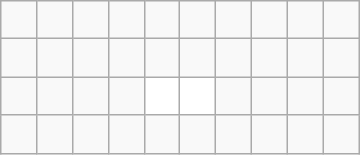<table class="wikitable" style="width:15em">
<tr>
<td> </td>
<td> </td>
<td> </td>
<td> </td>
<td> </td>
<td> </td>
<td> </td>
<td> </td>
<td> </td>
<td> </td>
</tr>
<tr>
<td> </td>
<td> </td>
<td> </td>
<td> </td>
<td> </td>
<td> </td>
<td> </td>
<td> </td>
<td> </td>
<td> </td>
</tr>
<tr>
<td> </td>
<td> </td>
<td> </td>
<td> </td>
<td style="background:white"> </td>
<td style="background:white"> </td>
<td> </td>
<td> </td>
<td> </td>
<td> </td>
</tr>
<tr>
<td> </td>
<td> </td>
<td> </td>
<td> </td>
<td> </td>
<td> </td>
<td> </td>
<td> </td>
<td> </td>
<td> </td>
</tr>
</table>
